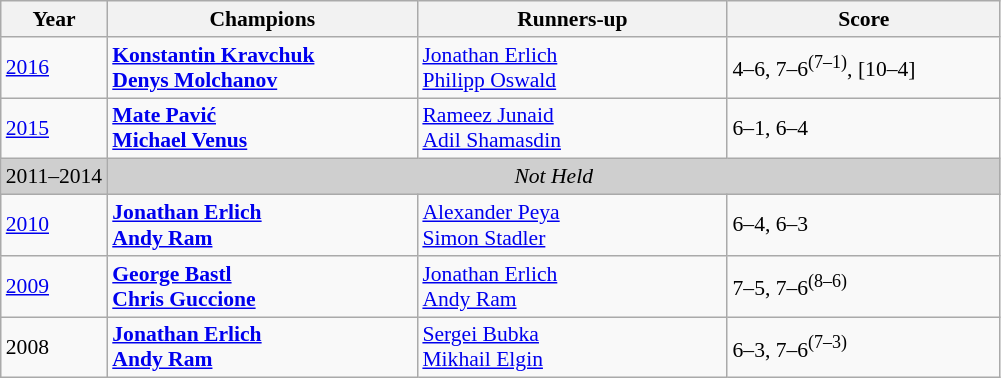<table class="wikitable" style="font-size:90%">
<tr>
<th>Year</th>
<th width="200">Champions</th>
<th width="200">Runners-up</th>
<th width="175">Score</th>
</tr>
<tr>
<td><a href='#'>2016</a></td>
<td> <strong><a href='#'>Konstantin Kravchuk</a></strong><br> <strong><a href='#'>Denys Molchanov</a></strong></td>
<td> <a href='#'>Jonathan Erlich</a><br> <a href='#'>Philipp Oswald</a></td>
<td>4–6, 7–6<sup>(7–1)</sup>, [10–4]</td>
</tr>
<tr>
<td><a href='#'>2015</a></td>
<td> <strong><a href='#'>Mate Pavić</a></strong><br> <strong><a href='#'>Michael Venus</a></strong></td>
<td> <a href='#'>Rameez Junaid</a><br> <a href='#'>Adil Shamasdin</a></td>
<td>6–1, 6–4</td>
</tr>
<tr>
<td style="background:#cfcfcf">2011–2014</td>
<td colspan=3 align=center style="background:#cfcfcf"><em>Not Held</em></td>
</tr>
<tr>
<td><a href='#'>2010</a></td>
<td> <strong><a href='#'>Jonathan Erlich</a></strong><br> <strong><a href='#'>Andy Ram</a></strong></td>
<td> <a href='#'>Alexander Peya</a><br> <a href='#'>Simon Stadler</a></td>
<td>6–4, 6–3</td>
</tr>
<tr>
<td><a href='#'>2009</a></td>
<td> <strong><a href='#'>George Bastl</a></strong><br> <strong><a href='#'>Chris Guccione</a></strong></td>
<td> <a href='#'>Jonathan Erlich</a><br> <a href='#'>Andy Ram</a></td>
<td>7–5, 7–6<sup>(8–6)</sup></td>
</tr>
<tr>
<td>2008</td>
<td> <strong><a href='#'>Jonathan Erlich</a></strong><br> <strong><a href='#'>Andy Ram</a></strong></td>
<td> <a href='#'>Sergei Bubka</a><br> <a href='#'>Mikhail Elgin</a></td>
<td>6–3, 7–6<sup>(7–3)</sup></td>
</tr>
</table>
